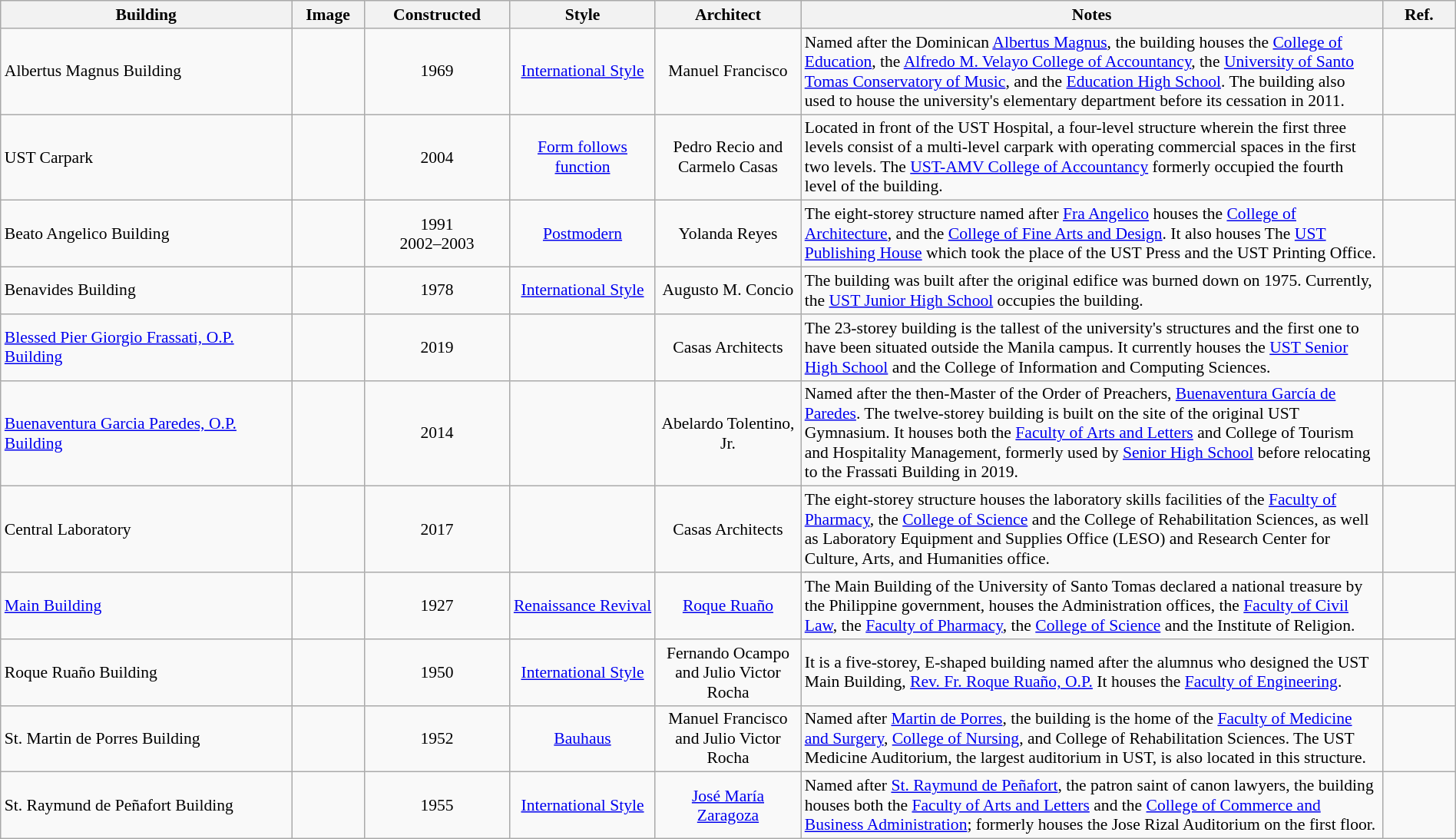<table class="wikitable sortable" width='100%' style="font-size: 90%; text-align:center;">
<tr>
<th width=20%>Building</th>
<th width=5% class="unsortable">Image</th>
<th width=10%>Constructed</th>
<th width=10%>Style</th>
<th width=10% class="unsortable">Architect</th>
<th width=auto class="unsortable">Notes</th>
<th width=5% class="unsortable">Ref.</th>
</tr>
<tr>
<td align=left>Albertus Magnus Building</td>
<td></td>
<td>1969</td>
<td><a href='#'>International Style</a></td>
<td>Manuel Francisco</td>
<td align=left>Named after the Dominican <a href='#'>Albertus Magnus</a>, the building houses the <a href='#'>College of Education</a>, the <a href='#'>Alfredo M. Velayo College of Accountancy</a>, the <a href='#'>University of Santo Tomas Conservatory of Music</a>, and the <a href='#'>Education High School</a>. The building also used to house the university's elementary department before its cessation in 2011.</td>
<td></td>
</tr>
<tr>
<td align=left>UST Carpark</td>
<td></td>
<td>2004</td>
<td><a href='#'>Form follows function</a></td>
<td>Pedro Recio and Carmelo Casas</td>
<td align=left>Located in front of the UST Hospital, a four-level structure wherein the first three levels consist of a multi-level carpark with operating commercial spaces in the first two levels. The <a href='#'>UST-AMV College of Accountancy</a> formerly occupied the fourth level of the building.</td>
<td></td>
</tr>
<tr>
<td align=left>Beato Angelico Building</td>
<td></td>
<td>1991 <br> 2002–2003</td>
<td><a href='#'>Postmodern</a></td>
<td>Yolanda Reyes</td>
<td align=left>The eight-storey structure named after <a href='#'>Fra Angelico</a> houses the <a href='#'>College of Architecture</a>, and the <a href='#'>College of Fine Arts and Design</a>. It also houses The <a href='#'>UST Publishing House</a> which took the place of the UST Press and the UST Printing Office.</td>
<td></td>
</tr>
<tr>
<td align=left>Benavides Building</td>
<td></td>
<td>1978</td>
<td><a href='#'>International Style</a></td>
<td>Augusto M. Concio</td>
<td align=left>The building was built after the original edifice was burned down on 1975. Currently, the <a href='#'>UST Junior High School</a> occupies the building.</td>
<td></td>
</tr>
<tr>
<td align=left><a href='#'>Blessed Pier Giorgio Frassati, O.P. Building</a></td>
<td></td>
<td>2019</td>
<td></td>
<td>Casas Architects</td>
<td align=left>The 23-storey building is the tallest of the university's structures and the first one to have been situated outside the Manila campus. It currently houses the <a href='#'>UST Senior High School</a> and the College of Information and Computing Sciences.</td>
<td></td>
</tr>
<tr>
<td align=left><a href='#'>Buenaventura Garcia Paredes, O.P. Building</a></td>
<td></td>
<td>2014</td>
<td></td>
<td>Abelardo Tolentino, Jr.</td>
<td align=left>Named after the then-Master of the Order of Preachers, <a href='#'>Buenaventura García de Paredes</a>. The twelve-storey building is built on the site of the original UST Gymnasium. It houses both the <a href='#'>Faculty of Arts and Letters</a> and College of Tourism and Hospitality Management, formerly used by <a href='#'>Senior High School</a> before relocating to the Frassati Building in 2019.</td>
<td></td>
</tr>
<tr>
<td align=left>Central Laboratory</td>
<td></td>
<td>2017</td>
<td></td>
<td>Casas Architects</td>
<td align=left>The eight-storey structure houses the laboratory skills facilities of the <a href='#'>Faculty of Pharmacy</a>, the <a href='#'>College of Science</a> and the College of Rehabilitation Sciences, as well as Laboratory Equipment and Supplies Office (LESO) and Research Center for Culture, Arts, and Humanities office.</td>
<td></td>
</tr>
<tr>
<td align=left><a href='#'>Main Building</a></td>
<td></td>
<td>1927</td>
<td><a href='#'>Renaissance Revival</a></td>
<td><a href='#'>Roque Ruaño</a></td>
<td align=left>The Main Building of the University of Santo Tomas declared a national treasure by the Philippine government, houses the Administration offices, the <a href='#'>Faculty of Civil Law</a>, the <a href='#'>Faculty of Pharmacy</a>, the <a href='#'>College of Science</a> and the Institute of Religion.</td>
<td></td>
</tr>
<tr>
<td align=left>Roque Ruaño Building</td>
<td></td>
<td>1950</td>
<td><a href='#'>International Style</a></td>
<td>Fernando Ocampo and Julio Victor Rocha</td>
<td align=left>It is a five-storey, E-shaped building named after the alumnus who designed the UST Main Building, <a href='#'>Rev. Fr. Roque Ruaño, O.P.</a> It houses the <a href='#'>Faculty of Engineering</a>.</td>
<td></td>
</tr>
<tr>
<td align=left>St. Martin de Porres Building</td>
<td></td>
<td>1952</td>
<td><a href='#'>Bauhaus</a></td>
<td>Manuel Francisco and Julio Victor Rocha</td>
<td align=left>Named after <a href='#'>Martin de Porres</a>, the building is the home of the <a href='#'>Faculty of Medicine and Surgery</a>, <a href='#'>College of Nursing</a>, and College of Rehabilitation Sciences. The UST Medicine Auditorium, the largest auditorium in UST, is also located in this structure.</td>
<td></td>
</tr>
<tr>
<td align=left>St. Raymund de Peñafort Building</td>
<td></td>
<td>1955</td>
<td><a href='#'>International Style</a></td>
<td><a href='#'>José María Zaragoza</a></td>
<td align=left>Named after <a href='#'>St. Raymund de Peñafort</a>, the patron saint of canon lawyers, the building houses both the <a href='#'>Faculty of Arts and Letters</a> and the <a href='#'>College of Commerce and Business Administration</a>; formerly houses the Jose Rizal Auditorium on the first floor.</td>
<td></td>
</tr>
</table>
